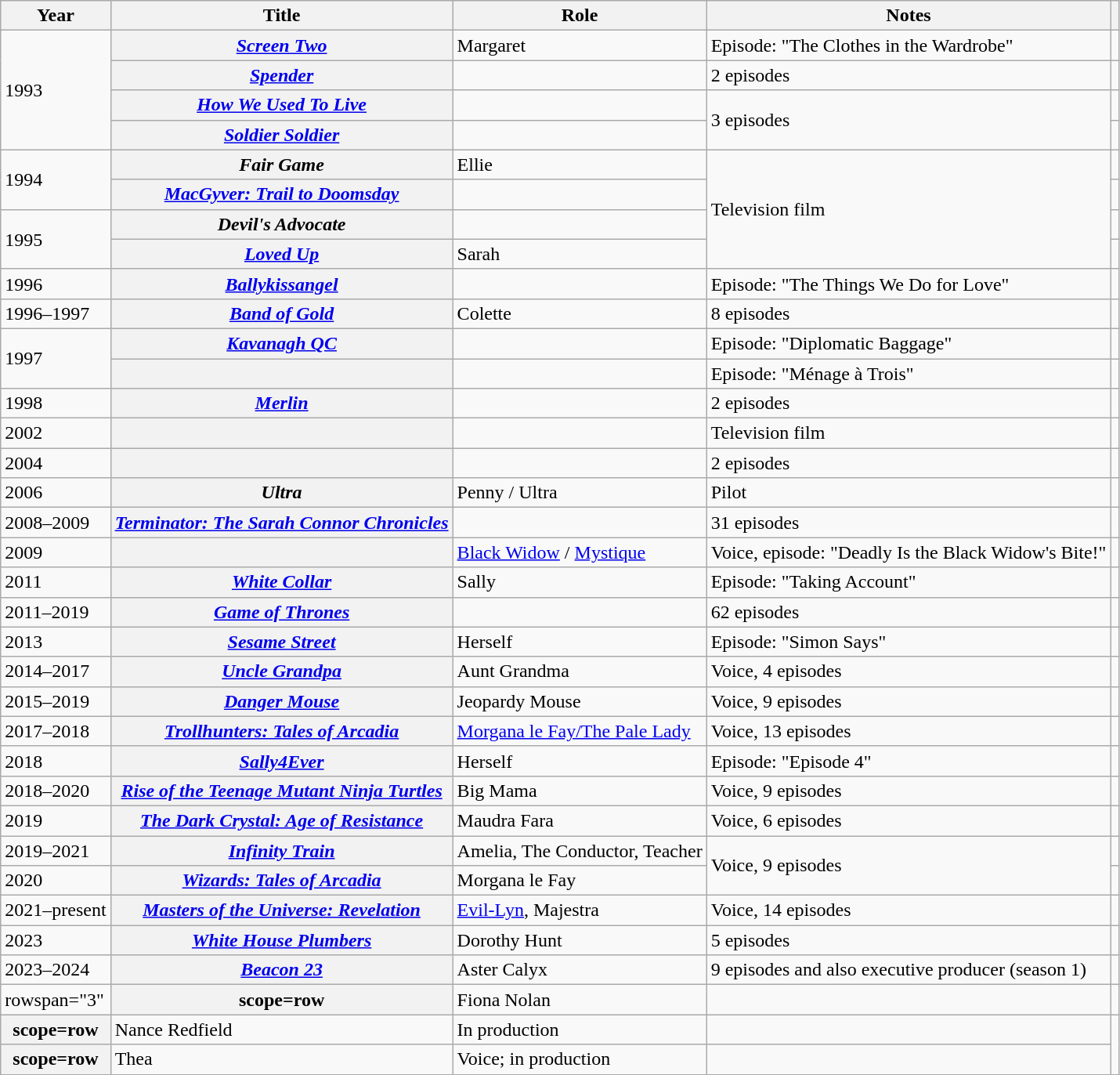<table class="wikitable plainrowheaders sortable">
<tr>
<th scope="col">Year</th>
<th scope="col">Title</th>
<th scope="col">Role</th>
<th scope="col" class="unsortable">Notes</th>
<th scope="col" class="unsortable"></th>
</tr>
<tr>
<td rowspan="4">1993</td>
<th scope=row><em><a href='#'>Screen Two</a></em></th>
<td>Margaret</td>
<td>Episode: "The Clothes in the Wardrobe"</td>
<td style="text-align:center;"></td>
</tr>
<tr>
<th scope=row><em><a href='#'>Spender</a></em></th>
<td></td>
<td>2 episodes</td>
<td style="text-align:center;"></td>
</tr>
<tr>
<th scope=row><em><a href='#'>How We Used To Live</a></em></th>
<td></td>
<td rowspan="2">3 episodes</td>
<td style="text-align:center;"></td>
</tr>
<tr>
<th scope=row><em><a href='#'>Soldier Soldier</a></em></th>
<td></td>
<td style="text-align:center;"></td>
</tr>
<tr>
<td rowspan="2">1994</td>
<th scope=row><em>Fair Game</em></th>
<td>Ellie</td>
<td rowspan="4">Television film</td>
<td style="text-align:center;"></td>
</tr>
<tr>
<th scope=row><em><a href='#'>MacGyver: Trail to Doomsday</a></em></th>
<td></td>
<td style="text-align:center;"></td>
</tr>
<tr>
<td rowspan="2">1995</td>
<th scope=row><em>Devil's Advocate</em></th>
<td></td>
<td style="text-align:center;"></td>
</tr>
<tr>
<th scope=row><em><a href='#'>Loved Up</a></em></th>
<td>Sarah</td>
<td style="text-align:center;"></td>
</tr>
<tr>
<td>1996</td>
<th scope=row><em><a href='#'>Ballykissangel</a></em></th>
<td></td>
<td>Episode: "The Things We Do for Love"</td>
<td style="text-align:center;"></td>
</tr>
<tr>
<td>1996–1997</td>
<th scope=row><em><a href='#'>Band of Gold</a></em></th>
<td>Colette</td>
<td>8 episodes</td>
<td style="text-align:center;"></td>
</tr>
<tr>
<td rowspan="2">1997</td>
<th scope=row><em><a href='#'>Kavanagh QC</a></em></th>
<td></td>
<td>Episode: "Diplomatic Baggage"</td>
<td style="text-align:center;"></td>
</tr>
<tr>
<th scope=row><em></em></th>
<td></td>
<td>Episode: "Ménage à Trois"</td>
<td style="text-align:center;"></td>
</tr>
<tr>
<td>1998</td>
<th scope=row><em><a href='#'>Merlin</a></em></th>
<td></td>
<td>2 episodes</td>
<td style="text-align:center;"></td>
</tr>
<tr>
<td>2002</td>
<th scope=row><em></em></th>
<td></td>
<td>Television film</td>
<td style="text-align:center;"></td>
</tr>
<tr>
<td>2004</td>
<th scope=row><em></em></th>
<td></td>
<td>2 episodes</td>
<td style="text-align:center;"></td>
</tr>
<tr>
<td>2006</td>
<th scope=row><em>Ultra</em></th>
<td>Penny / Ultra</td>
<td>Pilot</td>
<td style="text-align:center;"></td>
</tr>
<tr>
<td>2008–2009</td>
<th scope=row><em><a href='#'>Terminator: The Sarah Connor Chronicles</a></em></th>
<td></td>
<td>31 episodes</td>
<td style="text-align:center;"></td>
</tr>
<tr>
<td>2009</td>
<th scope=row><em></em></th>
<td><a href='#'>Black Widow</a> / <a href='#'>Mystique</a></td>
<td>Voice, episode: "Deadly Is the Black Widow's Bite!"</td>
<td style="text-align:center;"></td>
</tr>
<tr>
<td>2011</td>
<th scope=row><em><a href='#'>White Collar</a></em></th>
<td>Sally</td>
<td>Episode: "Taking Account"</td>
<td style="text-align:center;"></td>
</tr>
<tr>
<td>2011–2019</td>
<th scope=row><em><a href='#'>Game of Thrones</a></em></th>
<td></td>
<td>62 episodes</td>
<td style="text-align:center;"></td>
</tr>
<tr>
<td>2013</td>
<th scope=row><em><a href='#'>Sesame Street</a></em></th>
<td>Herself</td>
<td>Episode: "Simon Says"</td>
<td style="text-align:center;"></td>
</tr>
<tr>
<td>2014–2017</td>
<th scope=row><em><a href='#'>Uncle Grandpa</a></em></th>
<td>Aunt Grandma</td>
<td>Voice, 4 episodes</td>
<td style="text-align:center;"></td>
</tr>
<tr>
<td>2015–2019</td>
<th scope=row><em><a href='#'>Danger Mouse</a></em></th>
<td>Jeopardy Mouse</td>
<td>Voice, 9 episodes</td>
<td style="text-align:center;"></td>
</tr>
<tr>
<td>2017–2018</td>
<th scope=row><em><a href='#'>Trollhunters: Tales of Arcadia</a></em></th>
<td><a href='#'>Morgana le Fay/The Pale Lady</a></td>
<td>Voice, 13 episodes</td>
<td style="text-align:center;"></td>
</tr>
<tr>
<td>2018</td>
<th scope=row><em><a href='#'>Sally4Ever</a></em></th>
<td>Herself</td>
<td>Episode: "Episode 4"</td>
<td style="text-align:center;"></td>
</tr>
<tr>
<td>2018–2020</td>
<th scope=row><em><a href='#'>Rise of the Teenage Mutant Ninja Turtles</a></em></th>
<td>Big Mama</td>
<td>Voice, 9 episodes</td>
<td style="text-align:center;"></td>
</tr>
<tr>
<td>2019</td>
<th scope=row><em><a href='#'>The Dark Crystal: Age of Resistance</a></em></th>
<td>Maudra Fara</td>
<td>Voice, 6 episodes</td>
<td style="text-align:center;"></td>
</tr>
<tr>
<td>2019–2021</td>
<th scope=row><em><a href='#'>Infinity Train</a></em></th>
<td>Amelia, The Conductor, Teacher</td>
<td rowspan="2">Voice, 9 episodes</td>
<td style="text-align:center;"></td>
</tr>
<tr>
<td>2020</td>
<th scope=row><em><a href='#'>Wizards: Tales of Arcadia</a></em></th>
<td>Morgana le Fay</td>
<td style="text-align:center;"></td>
</tr>
<tr>
<td>2021–present</td>
<th scope=row><em><a href='#'>Masters of the Universe: Revelation</a></em></th>
<td><a href='#'>Evil-Lyn</a>, Majestra</td>
<td>Voice, 14 episodes</td>
<td style="text-align:center;"></td>
</tr>
<tr>
<td>2023</td>
<th scope=row><em><a href='#'>White House Plumbers</a></em></th>
<td>Dorothy Hunt</td>
<td>5 episodes</td>
<td style="text-align:center;"></td>
</tr>
<tr>
<td>2023–2024</td>
<th scope=row><em><a href='#'>Beacon 23</a></em></th>
<td>Aster Calyx</td>
<td>9 episodes and also executive producer (season 1)</td>
<td style="text-align:center;"></td>
</tr>
<tr>
<td>rowspan="3" </td>
<th>scope=row </th>
<td>Fiona Nolan</td>
<td></td>
<td style="text-align:center;"></td>
</tr>
<tr>
<th>scope=row </th>
<td>Nance Redfield</td>
<td>In production</td>
<td></td>
</tr>
<tr>
<th>scope=row </th>
<td>Thea</td>
<td>Voice; in production</td>
<td></td>
</tr>
</table>
